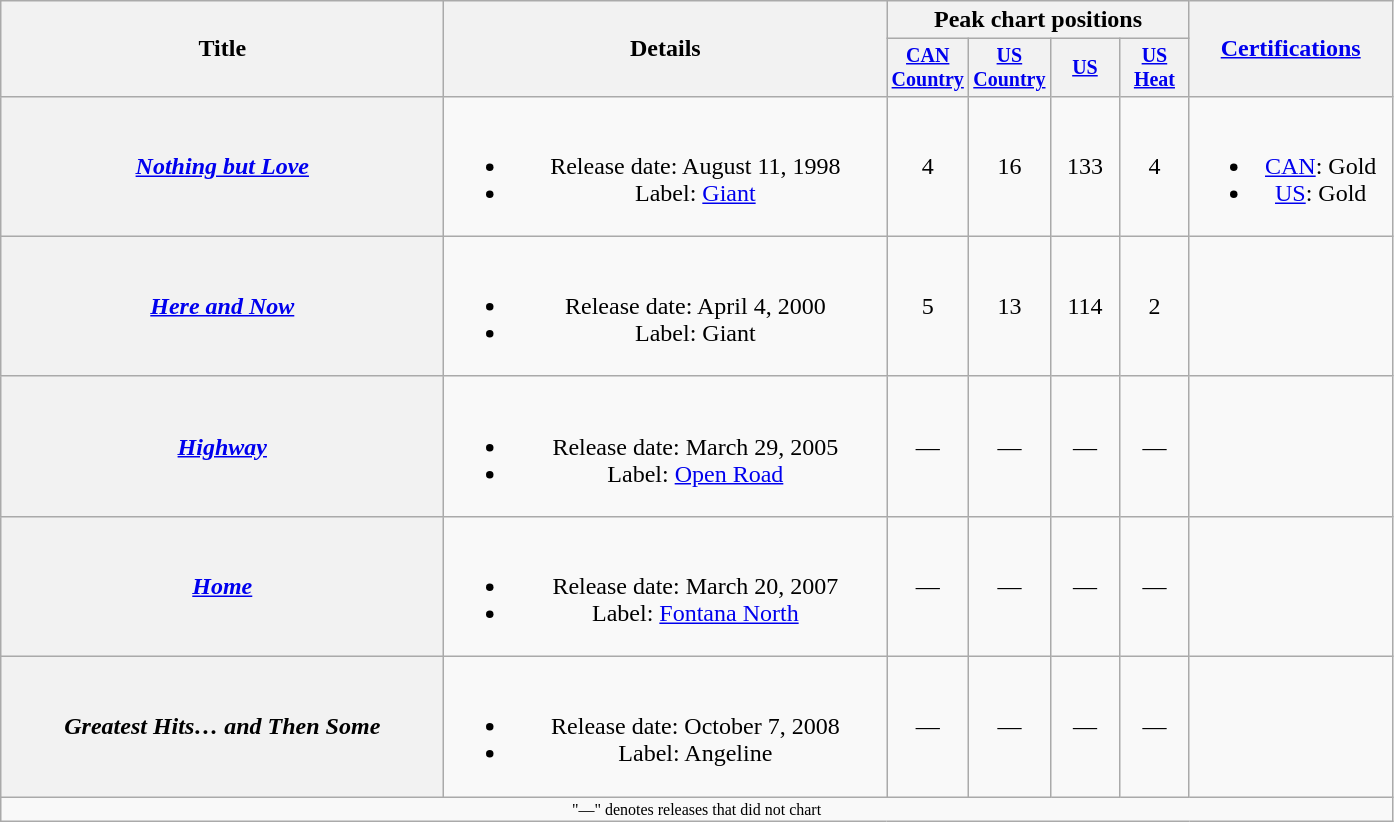<table class="wikitable plainrowheaders" style="text-align:center;">
<tr>
<th rowspan="2" style="width:18em;">Title</th>
<th rowspan="2" style="width:18em;">Details</th>
<th colspan="4">Peak chart positions</th>
<th rowspan="2" style="width:8em;"><a href='#'>Certifications</a></th>
</tr>
<tr style="font-size:smaller;">
<th width="40"><a href='#'>CAN Country</a><br></th>
<th width="40"><a href='#'>US Country</a><br></th>
<th width="40"><a href='#'>US</a><br></th>
<th width="40"><a href='#'>US Heat</a><br></th>
</tr>
<tr>
<th scope="row"><em><a href='#'>Nothing but Love</a></em></th>
<td><br><ul><li>Release date: August 11, 1998</li><li>Label: <a href='#'>Giant</a></li></ul></td>
<td>4</td>
<td>16</td>
<td>133</td>
<td>4</td>
<td><br><ul><li><a href='#'>CAN</a>: Gold</li><li><a href='#'>US</a>: Gold</li></ul></td>
</tr>
<tr>
<th scope="row"><em><a href='#'>Here and Now</a></em></th>
<td><br><ul><li>Release date: April 4, 2000</li><li>Label: Giant</li></ul></td>
<td>5</td>
<td>13</td>
<td>114</td>
<td>2</td>
<td></td>
</tr>
<tr>
<th scope="row"><em><a href='#'>Highway</a></em></th>
<td><br><ul><li>Release date: March 29, 2005</li><li>Label: <a href='#'>Open Road</a></li></ul></td>
<td>—</td>
<td>—</td>
<td>—</td>
<td>—</td>
<td></td>
</tr>
<tr>
<th scope="row"><em><a href='#'>Home</a></em></th>
<td><br><ul><li>Release date: March 20, 2007</li><li>Label: <a href='#'>Fontana North</a></li></ul></td>
<td>—</td>
<td>—</td>
<td>—</td>
<td>—</td>
<td></td>
</tr>
<tr>
<th scope="row"><em>Greatest Hits… and Then Some</em></th>
<td><br><ul><li>Release date: October 7, 2008</li><li>Label: Angeline</li></ul></td>
<td>—</td>
<td>—</td>
<td>—</td>
<td>—</td>
<td></td>
</tr>
<tr>
<td colspan="7" style="font-size:8pt">"—" denotes releases that did not chart</td>
</tr>
</table>
